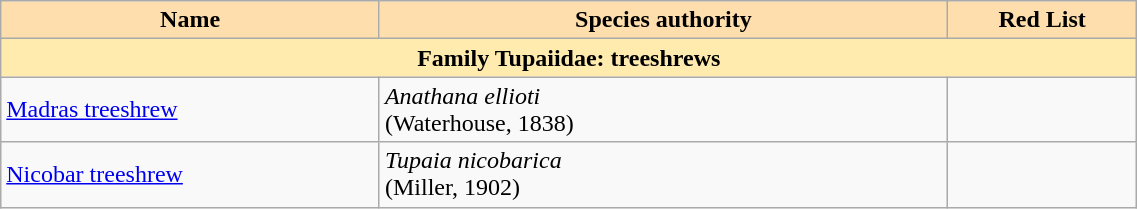<table width="60%" class="sortable wikitable" text-align:center>
<tr>
<th width="20%" style="background:navajowhite">Name</th>
<th width="30%" style="background:navajowhite">Species authority</th>
<th width="10%" style="background:navajowhite">Red List</th>
</tr>
<tr>
<td style="text-align:center;" bgcolor="#ffebad" colspan="3"><strong>Family Tupaiidae: treeshrews</strong></td>
</tr>
<tr>
<td><a href='#'>Madras treeshrew</a></td>
<td><em>Anathana ellioti</em><br>(Waterhouse, 1838)</td>
<td></td>
</tr>
<tr>
<td><a href='#'>Nicobar treeshrew</a></td>
<td><em>Tupaia nicobarica</em><br>(Miller, 1902)</td>
<td></td>
</tr>
</table>
